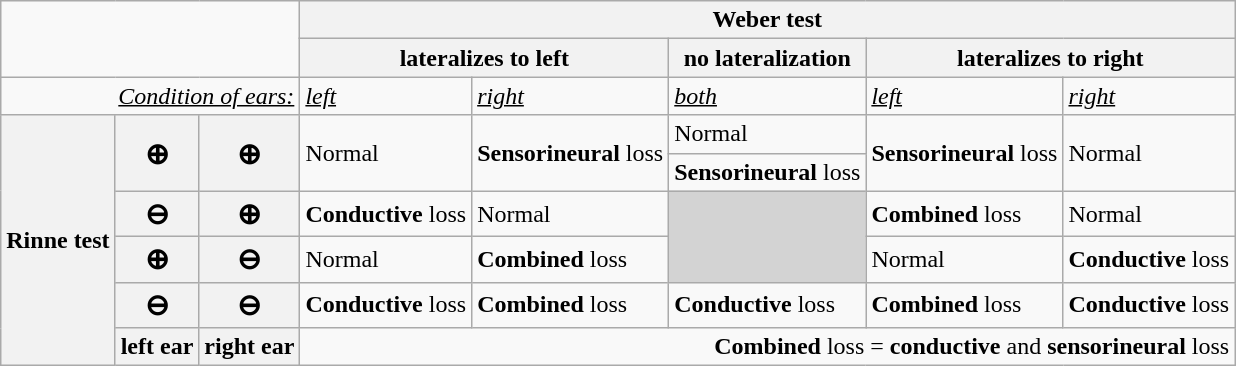<table class="wikitable">
<tr>
<td colspan=3 rowspan=2></td>
<th colspan=5>Weber test</th>
</tr>
<tr>
<th colspan=2>lateralizes to left</th>
<th>no lateralization</th>
<th colspan=2>lateralizes to right</th>
</tr>
<tr>
<td colspan=3 align=right><em><u>Condition of ears:</u></em></td>
<td><em><u>left</u></em></td>
<td><em><u>right</u></em></td>
<td><em><u>both</u></em></td>
<td><em><u>left</u></em></td>
<td><em><u>right</u></em></td>
</tr>
<tr>
<th rowspan=6>Rinne test</th>
<th rowspan=2><big>⊕</big></th>
<th rowspan=2><big>⊕</big></th>
<td rowspan=2>Normal</td>
<td rowspan=2><strong>Sensorineural</strong> loss</td>
<td>Normal</td>
<td rowspan=2><strong>Sensorineural</strong> loss</td>
<td rowspan=2>Normal</td>
</tr>
<tr>
<td><strong>Sensorineural</strong> loss</td>
</tr>
<tr>
<th><big>⊖</big></th>
<th><big>⊕</big></th>
<td><strong>Conductive</strong> loss</td>
<td>Normal</td>
<td rowspan=2 style="background-color:#D3D3D3;"></td>
<td><strong>Combined</strong> loss</td>
<td>Normal</td>
</tr>
<tr>
<th><big>⊕</big></th>
<th><big>⊖</big></th>
<td>Normal</td>
<td><strong>Combined</strong> loss</td>
<td>Normal</td>
<td><strong>Conductive</strong> loss</td>
</tr>
<tr>
<th><big>⊖</big></th>
<th><big>⊖</big></th>
<td><strong>Conductive</strong> loss</td>
<td><strong>Combined</strong> loss</td>
<td><strong>Conductive</strong> loss</td>
<td><strong>Combined</strong> loss</td>
<td><strong>Conductive</strong> loss</td>
</tr>
<tr>
<th>left ear</th>
<th>right ear</th>
<td colspan=6 align=right><strong>Combined</strong> loss = <strong>conductive</strong> and <strong>sensorineural</strong> loss</td>
</tr>
</table>
